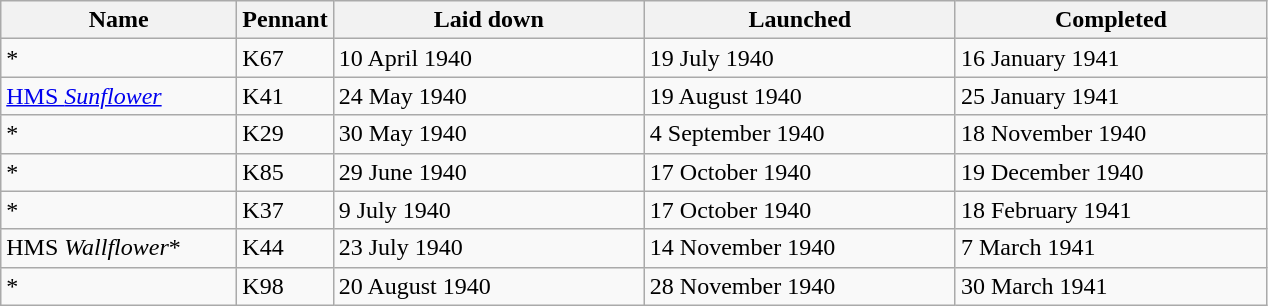<table class="wikitable">
<tr>
<th width = 150>Name</th>
<th width = 50>Pennant</th>
<th width = 200>Laid down</th>
<th width = 200>Launched</th>
<th width = 200>Completed</th>
</tr>
<tr>
<td>*</td>
<td>K67</td>
<td>10 April 1940</td>
<td>19 July 1940</td>
<td>16 January 1941</td>
</tr>
<tr>
<td><a href='#'>HMS <em>Sunflower</em></a></td>
<td>K41</td>
<td>24 May 1940</td>
<td>19 August 1940</td>
<td>25 January 1941</td>
</tr>
<tr>
<td>*</td>
<td>K29</td>
<td>30 May 1940</td>
<td>4 September 1940</td>
<td>18 November 1940</td>
</tr>
<tr>
<td>*</td>
<td>K85</td>
<td>29 June 1940</td>
<td>17 October 1940</td>
<td>19 December 1940</td>
</tr>
<tr>
<td>*</td>
<td>K37</td>
<td>9 July 1940</td>
<td>17 October 1940</td>
<td>18 February 1941</td>
</tr>
<tr>
<td>HMS <em>Wallflower</em>*</td>
<td>K44</td>
<td>23 July 1940</td>
<td>14 November 1940</td>
<td>7 March 1941</td>
</tr>
<tr>
<td>*</td>
<td>K98</td>
<td>20 August 1940</td>
<td>28 November 1940</td>
<td>30 March 1941</td>
</tr>
</table>
